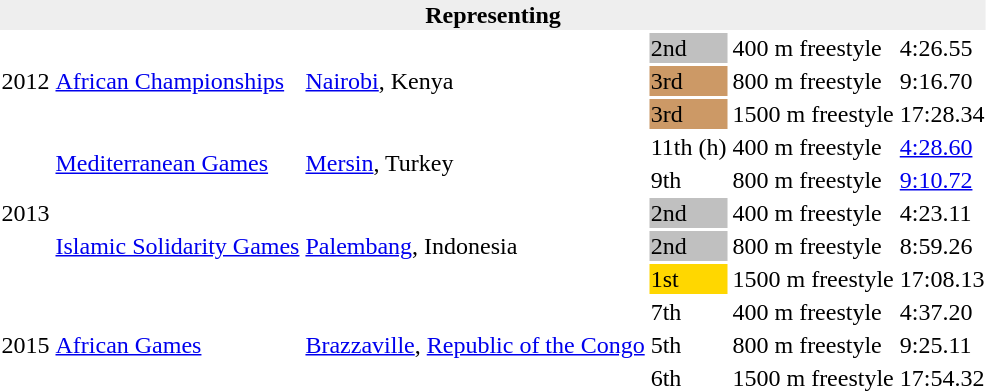<table>
<tr>
<th bgcolor="#eeeeee" colspan="6">Representing </th>
</tr>
<tr>
<td rowspan=3>2012</td>
<td rowspan=3><a href='#'>African Championships</a></td>
<td rowspan=3 align=left> <a href='#'>Nairobi</a>, Kenya</td>
<td bgcolor=silver>2nd</td>
<td>400 m freestyle</td>
<td>4:26.55</td>
</tr>
<tr>
<td bgcolor="cc9966">3rd</td>
<td>800 m freestyle</td>
<td>9:16.70</td>
</tr>
<tr>
<td bgcolor="cc9966">3rd</td>
<td>1500 m freestyle</td>
<td>17:28.34</td>
</tr>
<tr>
<td rowspan=5>2013</td>
<td rowspan=2><a href='#'>Mediterranean Games</a></td>
<td rowspan=2 align=left> <a href='#'>Mersin</a>, Turkey</td>
<td>11th (h)</td>
<td>400 m freestyle</td>
<td><a href='#'>4:28.60</a></td>
</tr>
<tr>
<td>9th</td>
<td>800 m freestyle</td>
<td><a href='#'>9:10.72</a></td>
</tr>
<tr>
<td rowspan=3><a href='#'>Islamic Solidarity Games</a></td>
<td rowspan=3 align=left> <a href='#'>Palembang</a>, Indonesia</td>
<td bgcolor=silver>2nd</td>
<td>400 m freestyle</td>
<td>4:23.11</td>
</tr>
<tr>
<td bgcolor=silver>2nd</td>
<td>800 m freestyle</td>
<td>8:59.26</td>
</tr>
<tr>
<td bgcolor=gold>1st</td>
<td>1500 m freestyle</td>
<td>17:08.13</td>
</tr>
<tr>
<td rowspan=3>2015</td>
<td rowspan=3><a href='#'>African Games</a></td>
<td rowspan=3 align=left> <a href='#'>Brazzaville</a>, <a href='#'>Republic of the Congo</a></td>
<td>7th</td>
<td>400 m freestyle</td>
<td>4:37.20</td>
</tr>
<tr>
<td>5th</td>
<td>800 m freestyle</td>
<td>9:25.11</td>
</tr>
<tr>
<td>6th</td>
<td>1500 m freestyle</td>
<td>17:54.32</td>
</tr>
</table>
